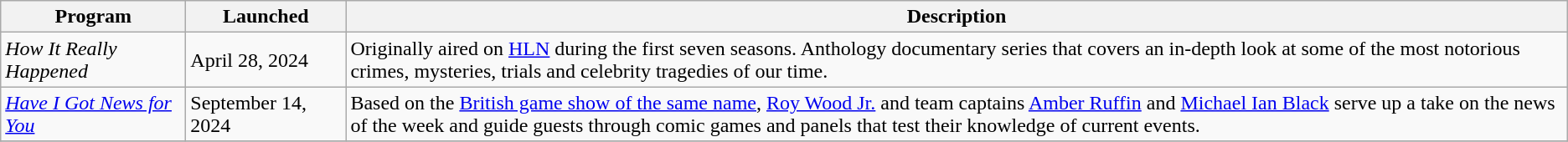<table class=wikitable>
<tr>
<th width=140>Program</th>
<th width=120>Launched</th>
<th>Description</th>
</tr>
<tr>
<td><em>How It Really Happened</em></td>
<td>April 28, 2024</td>
<td>Originally aired on <a href='#'>HLN</a> during the first seven seasons. Anthology documentary series that covers an in-depth look at some of the most notorious crimes, mysteries, trials and celebrity tragedies of our time.</td>
</tr>
<tr>
<td><em><a href='#'>Have I Got News for You</a></em></td>
<td>September 14, 2024</td>
<td>Based on the <a href='#'>British game show of the same name</a>, <a href='#'>Roy Wood Jr.</a> and team captains <a href='#'>Amber Ruffin</a> and <a href='#'>Michael Ian Black</a> serve up a take on the news of the week and guide guests through comic games and panels that test their knowledge of current events.</td>
</tr>
<tr>
</tr>
</table>
